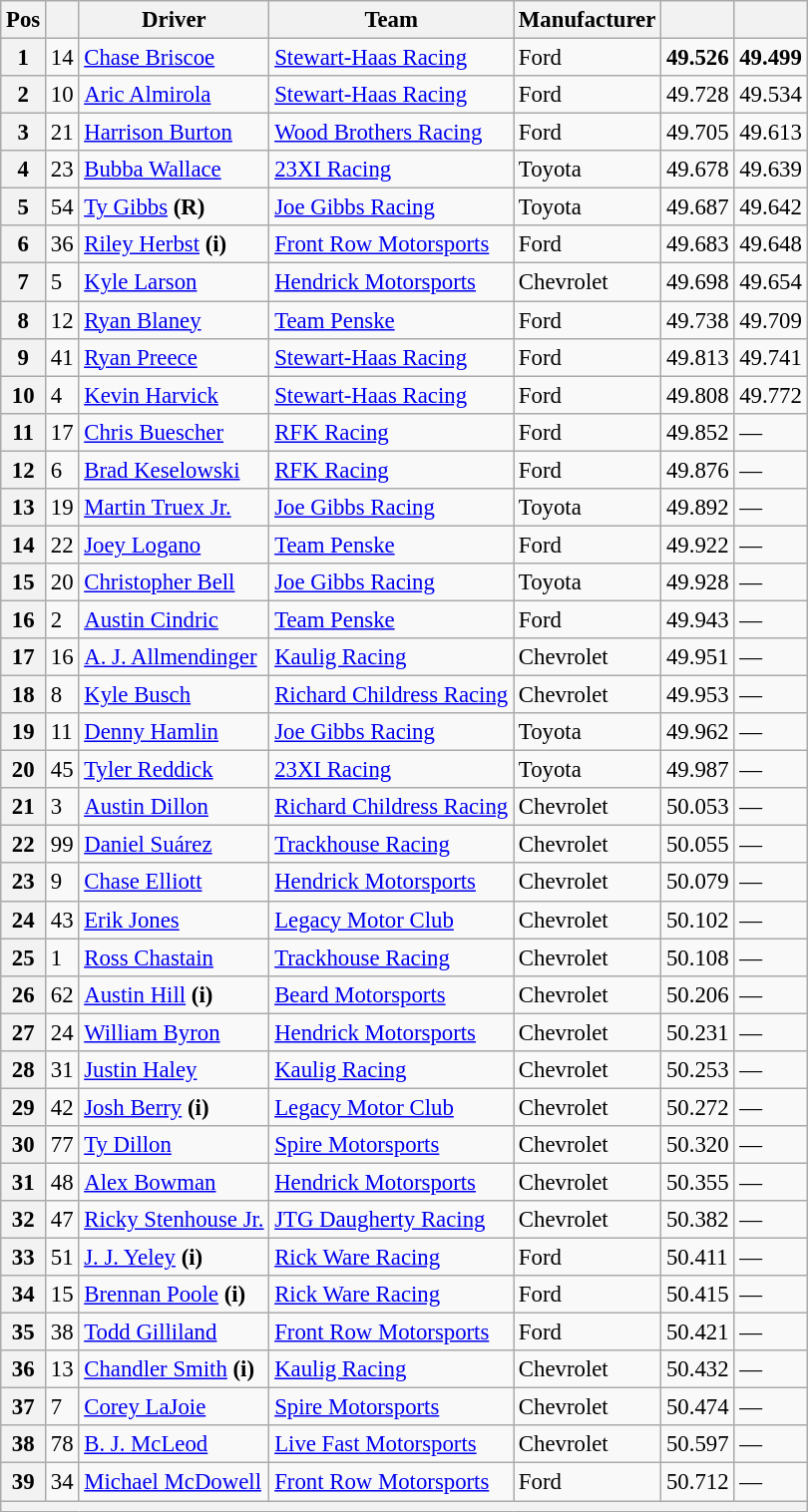<table class="wikitable" style="font-size:95%">
<tr>
<th>Pos</th>
<th></th>
<th>Driver</th>
<th>Team</th>
<th>Manufacturer</th>
<th></th>
<th></th>
</tr>
<tr>
<th>1</th>
<td>14</td>
<td><a href='#'>Chase Briscoe</a></td>
<td><a href='#'>Stewart-Haas Racing</a></td>
<td>Ford</td>
<td><strong>49.526</strong></td>
<td><strong>49.499</strong></td>
</tr>
<tr>
<th>2</th>
<td>10</td>
<td><a href='#'>Aric Almirola</a></td>
<td><a href='#'>Stewart-Haas Racing</a></td>
<td>Ford</td>
<td>49.728</td>
<td>49.534</td>
</tr>
<tr>
<th>3</th>
<td>21</td>
<td><a href='#'>Harrison Burton</a></td>
<td><a href='#'>Wood Brothers Racing</a></td>
<td>Ford</td>
<td>49.705</td>
<td>49.613</td>
</tr>
<tr>
<th>4</th>
<td>23</td>
<td><a href='#'>Bubba Wallace</a></td>
<td><a href='#'>23XI Racing</a></td>
<td>Toyota</td>
<td>49.678</td>
<td>49.639</td>
</tr>
<tr>
<th>5</th>
<td>54</td>
<td><a href='#'>Ty Gibbs</a> <strong>(R)</strong></td>
<td><a href='#'>Joe Gibbs Racing</a></td>
<td>Toyota</td>
<td>49.687</td>
<td>49.642</td>
</tr>
<tr>
<th>6</th>
<td>36</td>
<td><a href='#'>Riley Herbst</a> <strong>(i)</strong></td>
<td><a href='#'>Front Row Motorsports</a></td>
<td>Ford</td>
<td>49.683</td>
<td>49.648</td>
</tr>
<tr>
<th>7</th>
<td>5</td>
<td><a href='#'>Kyle Larson</a></td>
<td><a href='#'>Hendrick Motorsports</a></td>
<td>Chevrolet</td>
<td>49.698</td>
<td>49.654</td>
</tr>
<tr>
<th>8</th>
<td>12</td>
<td><a href='#'>Ryan Blaney</a></td>
<td><a href='#'>Team Penske</a></td>
<td>Ford</td>
<td>49.738</td>
<td>49.709</td>
</tr>
<tr>
<th>9</th>
<td>41</td>
<td><a href='#'>Ryan Preece</a></td>
<td><a href='#'>Stewart-Haas Racing</a></td>
<td>Ford</td>
<td>49.813</td>
<td>49.741</td>
</tr>
<tr>
<th>10</th>
<td>4</td>
<td><a href='#'>Kevin Harvick</a></td>
<td><a href='#'>Stewart-Haas Racing</a></td>
<td>Ford</td>
<td>49.808</td>
<td>49.772</td>
</tr>
<tr>
<th>11</th>
<td>17</td>
<td><a href='#'>Chris Buescher</a></td>
<td><a href='#'>RFK Racing</a></td>
<td>Ford</td>
<td>49.852</td>
<td>—</td>
</tr>
<tr>
<th>12</th>
<td>6</td>
<td><a href='#'>Brad Keselowski</a></td>
<td><a href='#'>RFK Racing</a></td>
<td>Ford</td>
<td>49.876</td>
<td>—</td>
</tr>
<tr>
<th>13</th>
<td>19</td>
<td><a href='#'>Martin Truex Jr.</a></td>
<td><a href='#'>Joe Gibbs Racing</a></td>
<td>Toyota</td>
<td>49.892</td>
<td>—</td>
</tr>
<tr>
<th>14</th>
<td>22</td>
<td><a href='#'>Joey Logano</a></td>
<td><a href='#'>Team Penske</a></td>
<td>Ford</td>
<td>49.922</td>
<td>—</td>
</tr>
<tr>
<th>15</th>
<td>20</td>
<td><a href='#'>Christopher Bell</a></td>
<td><a href='#'>Joe Gibbs Racing</a></td>
<td>Toyota</td>
<td>49.928</td>
<td>—</td>
</tr>
<tr>
<th>16</th>
<td>2</td>
<td><a href='#'>Austin Cindric</a></td>
<td><a href='#'>Team Penske</a></td>
<td>Ford</td>
<td>49.943</td>
<td>—</td>
</tr>
<tr>
<th>17</th>
<td>16</td>
<td><a href='#'>A. J. Allmendinger</a></td>
<td><a href='#'>Kaulig Racing</a></td>
<td>Chevrolet</td>
<td>49.951</td>
<td>—</td>
</tr>
<tr>
<th>18</th>
<td>8</td>
<td><a href='#'>Kyle Busch</a></td>
<td><a href='#'>Richard Childress Racing</a></td>
<td>Chevrolet</td>
<td>49.953</td>
<td>—</td>
</tr>
<tr>
<th>19</th>
<td>11</td>
<td><a href='#'>Denny Hamlin</a></td>
<td><a href='#'>Joe Gibbs Racing</a></td>
<td>Toyota</td>
<td>49.962</td>
<td>—</td>
</tr>
<tr>
<th>20</th>
<td>45</td>
<td><a href='#'>Tyler Reddick</a></td>
<td><a href='#'>23XI Racing</a></td>
<td>Toyota</td>
<td>49.987</td>
<td>—</td>
</tr>
<tr>
<th>21</th>
<td>3</td>
<td><a href='#'>Austin Dillon</a></td>
<td><a href='#'>Richard Childress Racing</a></td>
<td>Chevrolet</td>
<td>50.053</td>
<td>—</td>
</tr>
<tr>
<th>22</th>
<td>99</td>
<td><a href='#'>Daniel Suárez</a></td>
<td><a href='#'>Trackhouse Racing</a></td>
<td>Chevrolet</td>
<td>50.055</td>
<td>—</td>
</tr>
<tr>
<th>23</th>
<td>9</td>
<td><a href='#'>Chase Elliott</a></td>
<td><a href='#'>Hendrick Motorsports</a></td>
<td>Chevrolet</td>
<td>50.079</td>
<td>—</td>
</tr>
<tr>
<th>24</th>
<td>43</td>
<td><a href='#'>Erik Jones</a></td>
<td><a href='#'>Legacy Motor Club</a></td>
<td>Chevrolet</td>
<td>50.102</td>
<td>—</td>
</tr>
<tr>
<th>25</th>
<td>1</td>
<td><a href='#'>Ross Chastain</a></td>
<td><a href='#'>Trackhouse Racing</a></td>
<td>Chevrolet</td>
<td>50.108</td>
<td>—</td>
</tr>
<tr>
<th>26</th>
<td>62</td>
<td><a href='#'>Austin Hill</a> <strong>(i)</strong></td>
<td><a href='#'>Beard Motorsports</a></td>
<td>Chevrolet</td>
<td>50.206</td>
<td>—</td>
</tr>
<tr>
<th>27</th>
<td>24</td>
<td><a href='#'>William Byron</a></td>
<td><a href='#'>Hendrick Motorsports</a></td>
<td>Chevrolet</td>
<td>50.231</td>
<td>—</td>
</tr>
<tr>
<th>28</th>
<td>31</td>
<td><a href='#'>Justin Haley</a></td>
<td><a href='#'>Kaulig Racing</a></td>
<td>Chevrolet</td>
<td>50.253</td>
<td>—</td>
</tr>
<tr>
<th>29</th>
<td>42</td>
<td><a href='#'>Josh Berry</a> <strong>(i)</strong></td>
<td><a href='#'>Legacy Motor Club</a></td>
<td>Chevrolet</td>
<td>50.272</td>
<td>—</td>
</tr>
<tr>
<th>30</th>
<td>77</td>
<td><a href='#'>Ty Dillon</a></td>
<td><a href='#'>Spire Motorsports</a></td>
<td>Chevrolet</td>
<td>50.320</td>
<td>—</td>
</tr>
<tr>
<th>31</th>
<td>48</td>
<td><a href='#'>Alex Bowman</a></td>
<td><a href='#'>Hendrick Motorsports</a></td>
<td>Chevrolet</td>
<td>50.355</td>
<td>—</td>
</tr>
<tr>
<th>32</th>
<td>47</td>
<td><a href='#'>Ricky Stenhouse Jr.</a></td>
<td><a href='#'>JTG Daugherty Racing</a></td>
<td>Chevrolet</td>
<td>50.382</td>
<td>—</td>
</tr>
<tr>
<th>33</th>
<td>51</td>
<td><a href='#'>J. J. Yeley</a> <strong>(i)</strong></td>
<td><a href='#'>Rick Ware Racing</a></td>
<td>Ford</td>
<td>50.411</td>
<td>—</td>
</tr>
<tr>
<th>34</th>
<td>15</td>
<td><a href='#'>Brennan Poole</a> <strong>(i)</strong></td>
<td><a href='#'>Rick Ware Racing</a></td>
<td>Ford</td>
<td>50.415</td>
<td>—</td>
</tr>
<tr>
<th>35</th>
<td>38</td>
<td><a href='#'>Todd Gilliland</a></td>
<td><a href='#'>Front Row Motorsports</a></td>
<td>Ford</td>
<td>50.421</td>
<td>—</td>
</tr>
<tr>
<th>36</th>
<td>13</td>
<td><a href='#'>Chandler Smith</a> <strong>(i)</strong></td>
<td><a href='#'>Kaulig Racing</a></td>
<td>Chevrolet</td>
<td>50.432</td>
<td>—</td>
</tr>
<tr>
<th>37</th>
<td>7</td>
<td><a href='#'>Corey LaJoie</a></td>
<td><a href='#'>Spire Motorsports</a></td>
<td>Chevrolet</td>
<td>50.474</td>
<td>—</td>
</tr>
<tr>
<th>38</th>
<td>78</td>
<td><a href='#'>B. J. McLeod</a></td>
<td><a href='#'>Live Fast Motorsports</a></td>
<td>Chevrolet</td>
<td>50.597</td>
<td>—</td>
</tr>
<tr>
<th>39</th>
<td>34</td>
<td><a href='#'>Michael McDowell</a></td>
<td><a href='#'>Front Row Motorsports</a></td>
<td>Ford</td>
<td>50.712</td>
<td>—</td>
</tr>
<tr>
<th colspan="7"></th>
</tr>
</table>
